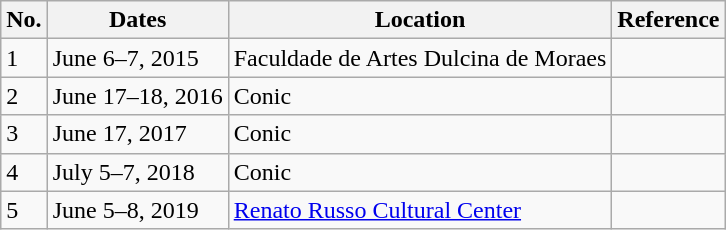<table class="wikitable">
<tr>
<th>No.</th>
<th>Dates</th>
<th>Location</th>
<th>Reference</th>
</tr>
<tr>
<td>1</td>
<td>June 6–7, 2015</td>
<td>Faculdade de Artes Dulcina de Moraes</td>
<td></td>
</tr>
<tr>
<td>2</td>
<td>June 17–18, 2016</td>
<td>Conic</td>
<td></td>
</tr>
<tr>
<td>3</td>
<td>June 17, 2017</td>
<td>Conic</td>
<td></td>
</tr>
<tr>
<td>4</td>
<td>July 5–7, 2018</td>
<td>Conic</td>
<td></td>
</tr>
<tr>
<td>5</td>
<td>June 5–8, 2019</td>
<td><a href='#'>Renato Russo Cultural Center</a></td>
<td></td>
</tr>
</table>
